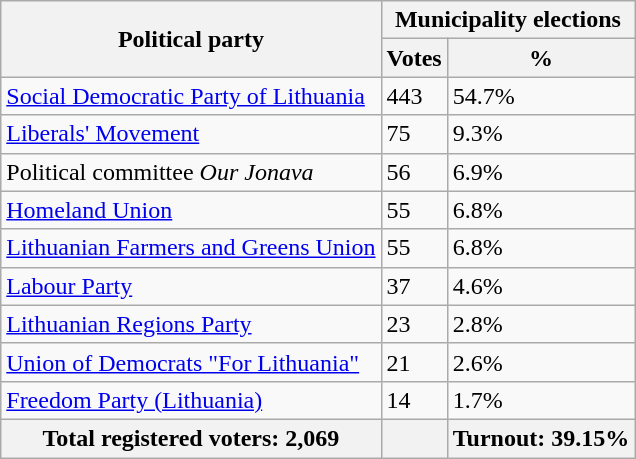<table class="wikitable">
<tr>
<th rowspan="2">Political party</th>
<th colspan="2">Municipality elections</th>
</tr>
<tr>
<th>Votes </th>
<th>%</th>
</tr>
<tr>
<td><a href='#'>Social Democratic Party of Lithuania</a></td>
<td>443</td>
<td>54.7%</td>
</tr>
<tr>
<td><a href='#'>Liberals' Movement</a></td>
<td>75</td>
<td>9.3%</td>
</tr>
<tr>
<td>Political committee <em>Our Jonava</em></td>
<td>56</td>
<td>6.9%</td>
</tr>
<tr>
<td><a href='#'>Homeland Union</a></td>
<td>55</td>
<td>6.8%</td>
</tr>
<tr>
<td><a href='#'>Lithuanian Farmers and Greens Union</a></td>
<td>55</td>
<td>6.8%</td>
</tr>
<tr>
<td><a href='#'>Labour Party</a></td>
<td>37</td>
<td>4.6%</td>
</tr>
<tr>
<td><a href='#'>Lithuanian Regions Party</a></td>
<td>23</td>
<td>2.8%</td>
</tr>
<tr>
<td><a href='#'>Union of Democrats "For Lithuania"</a></td>
<td>21</td>
<td>2.6%</td>
</tr>
<tr>
<td><a href='#'>Freedom Party (Lithuania)</a></td>
<td>14</td>
<td>1.7%</td>
</tr>
<tr>
<th>Total registered voters: 2,069</th>
<th></th>
<th>Turnout: 39.15%</th>
</tr>
</table>
